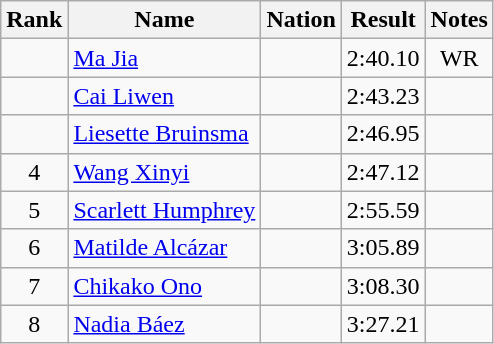<table class="wikitable sortable" style="text-align:center">
<tr>
<th>Rank</th>
<th>Name</th>
<th>Nation</th>
<th>Result</th>
<th>Notes</th>
</tr>
<tr>
<td></td>
<td align=left><a href='#'>Ma Jia</a></td>
<td align=left></td>
<td>2:40.10</td>
<td>WR</td>
</tr>
<tr>
<td></td>
<td align=left><a href='#'>Cai Liwen</a></td>
<td align=left></td>
<td>2:43.23</td>
<td></td>
</tr>
<tr>
<td></td>
<td align=left><a href='#'>Liesette Bruinsma</a></td>
<td align=left></td>
<td>2:46.95</td>
<td></td>
</tr>
<tr>
<td>4</td>
<td align=left><a href='#'>Wang Xinyi</a></td>
<td align=left></td>
<td>2:47.12</td>
<td></td>
</tr>
<tr>
<td>5</td>
<td align=left><a href='#'>Scarlett Humphrey</a></td>
<td align=left></td>
<td>2:55.59</td>
<td></td>
</tr>
<tr>
<td>6</td>
<td align=left><a href='#'>Matilde Alcázar</a></td>
<td align=left></td>
<td>3:05.89</td>
<td></td>
</tr>
<tr>
<td>7</td>
<td align=left><a href='#'>Chikako Ono</a></td>
<td align=left></td>
<td>3:08.30</td>
<td></td>
</tr>
<tr>
<td>8</td>
<td align=left><a href='#'>Nadia Báez</a></td>
<td align=left></td>
<td>3:27.21</td>
<td></td>
</tr>
</table>
